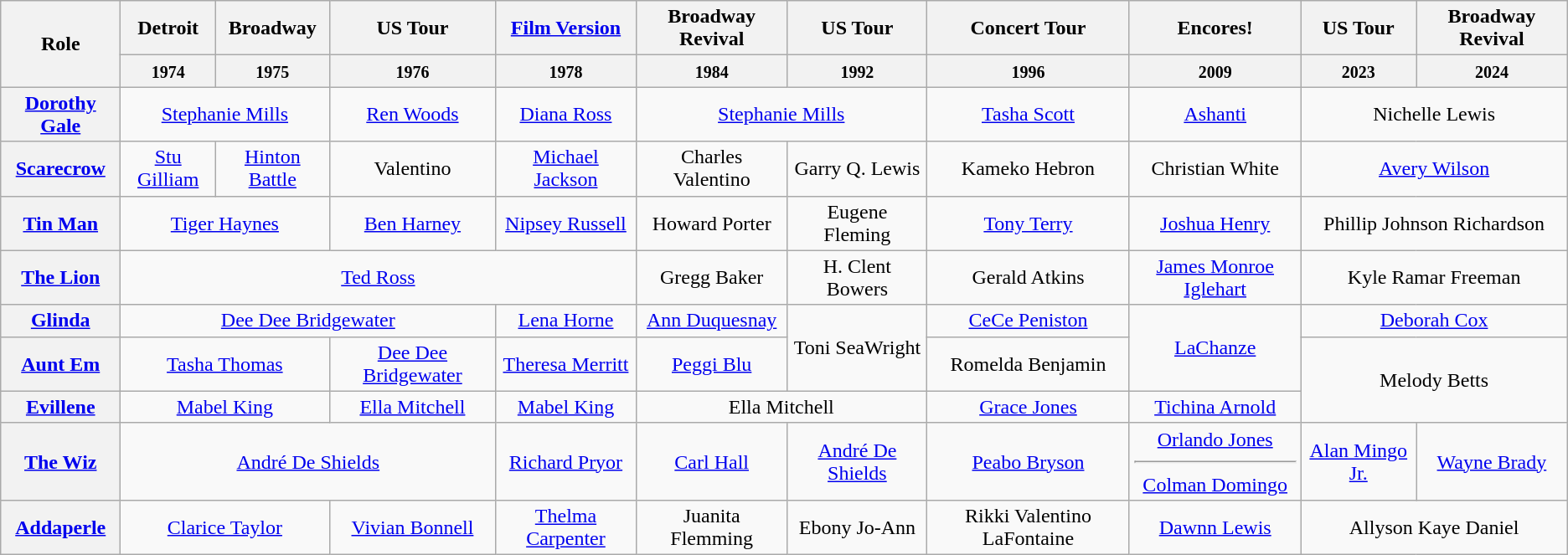<table class="wikitable">
<tr>
<th rowspan="2">Role</th>
<th>Detroit</th>
<th>Broadway</th>
<th>US Tour</th>
<th><a href='#'>Film Version</a></th>
<th>Broadway Revival</th>
<th>US Tour</th>
<th>Concert Tour</th>
<th>Encores!</th>
<th>US Tour</th>
<th>Broadway Revival</th>
</tr>
<tr>
<th><small>1974</small></th>
<th><small>1975</small></th>
<th><small>1976</small></th>
<th><small>1978</small></th>
<th><small>1984</small></th>
<th><small>1992</small></th>
<th><small>1996</small></th>
<th><small>2009</small></th>
<th><small>2023</small></th>
<th><small>2024</small></th>
</tr>
<tr>
<th align="center"><a href='#'>Dorothy Gale</a></th>
<td align="center" colspan="2"><a href='#'>Stephanie Mills</a></td>
<td align="center"><a href='#'>Ren Woods</a></td>
<td align="center"><a href='#'>Diana Ross</a></td>
<td align="center" colspan="2"><a href='#'>Stephanie Mills</a></td>
<td align="center"><a href='#'>Tasha Scott</a></td>
<td align="center"><a href='#'>Ashanti</a></td>
<td colspan="2" align="center">Nichelle Lewis</td>
</tr>
<tr>
<th align="center"><a href='#'>Scarecrow</a></th>
<td align="center"><a href='#'>Stu Gilliam</a></td>
<td align="center"><a href='#'>Hinton Battle</a></td>
<td align="center">Valentino</td>
<td align="center"><a href='#'>Michael Jackson</a></td>
<td align="center">Charles Valentino</td>
<td align="center">Garry Q. Lewis</td>
<td align="center">Kameko Hebron</td>
<td align="center">Christian White</td>
<td colspan="2" align="center"><a href='#'>Avery Wilson</a></td>
</tr>
<tr>
<th align="center"><a href='#'>Tin Man</a></th>
<td align="center" colspan="2"><a href='#'>Tiger Haynes</a></td>
<td align="center"><a href='#'>Ben Harney</a></td>
<td align="center"><a href='#'>Nipsey Russell</a></td>
<td align="center">Howard Porter</td>
<td align="center">Eugene Fleming</td>
<td align="center"><a href='#'>Tony Terry</a></td>
<td align="center"><a href='#'>Joshua Henry</a></td>
<td colspan="2" align="center">Phillip Johnson Richardson</td>
</tr>
<tr>
<th align="center"><a href='#'>The Lion</a></th>
<td align="center" colspan="4"><a href='#'>Ted Ross</a></td>
<td align="center">Gregg Baker</td>
<td align="center">H. Clent Bowers</td>
<td align="center">Gerald Atkins</td>
<td align="center"><a href='#'>James Monroe Iglehart</a></td>
<td colspan="2" align="center">Kyle Ramar Freeman</td>
</tr>
<tr>
<th align="center"><a href='#'>Glinda</a></th>
<td align="center" colspan="3"><a href='#'>Dee Dee Bridgewater</a></td>
<td align="center"><a href='#'>Lena Horne</a></td>
<td align="center"><a href='#'>Ann Duquesnay</a></td>
<td align="center" rowspan="2">Toni SeaWright</td>
<td align="center"><a href='#'>CeCe Peniston</a></td>
<td align="center" rowspan="2"><a href='#'>LaChanze</a></td>
<td colspan="2" align="center"><a href='#'>Deborah Cox</a></td>
</tr>
<tr>
<th align="center"><a href='#'>Aunt Em</a></th>
<td align="center" colspan="2"><a href='#'>Tasha Thomas</a></td>
<td align="center"><a href='#'>Dee Dee Bridgewater</a></td>
<td align="center"><a href='#'>Theresa Merritt</a></td>
<td align="center"><a href='#'>Peggi Blu</a></td>
<td align="center">Romelda Benjamin</td>
<td colspan="2" rowspan="2" align="center">Melody Betts</td>
</tr>
<tr>
<th align="center"><a href='#'>Evillene</a></th>
<td align="center" colspan="2"><a href='#'>Mabel King</a></td>
<td align="center"><a href='#'>Ella Mitchell</a></td>
<td align="center"><a href='#'>Mabel King</a></td>
<td align="center" colspan="2">Ella Mitchell</td>
<td align="center"><a href='#'>Grace Jones</a></td>
<td align="center"><a href='#'>Tichina Arnold</a></td>
</tr>
<tr>
<th align="center"><a href='#'>The Wiz</a></th>
<td align="center" colspan="3"><a href='#'>André De Shields</a></td>
<td align="center"><a href='#'>Richard Pryor</a></td>
<td align="center"><a href='#'>Carl Hall</a></td>
<td align="center"><a href='#'>André De Shields</a></td>
<td align="center"><a href='#'>Peabo Bryson</a></td>
<td align="center"><a href='#'>Orlando Jones</a><hr><a href='#'>Colman Domingo</a></td>
<td align="center"><a href='#'>Alan Mingo Jr.</a></td>
<td align="center"><a href='#'>Wayne Brady</a></td>
</tr>
<tr>
<th align="center"><a href='#'>Addaperle</a></th>
<td align="center" colspan="2"><a href='#'>Clarice Taylor</a></td>
<td align="center"><a href='#'>Vivian Bonnell</a></td>
<td align="center"><a href='#'>Thelma Carpenter</a></td>
<td align="center">Juanita Flemming</td>
<td align="center">Ebony Jo-Ann</td>
<td align="center">Rikki Valentino LaFontaine</td>
<td align="center"><a href='#'>Dawnn Lewis</a></td>
<td colspan="2" align="center">Allyson Kaye Daniel</td>
</tr>
</table>
